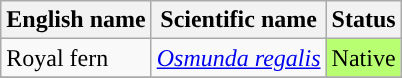<table class="wikitable" |>
<tr>
<th>English name</th>
<th>Scientific name</th>
<th>Status</th>
</tr>
<tr>
<td>Royal fern</td>
<td><em><a href='#'>Osmunda regalis</a></em></td>
<td style="background: #B9FF72; text-align: ">Native</td>
</tr>
<tr>
</tr>
</table>
